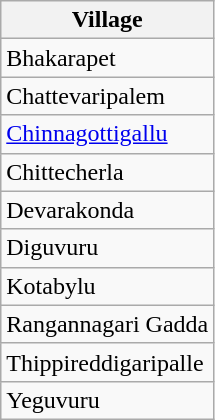<table class="wikitable sortable static-row-numbers static-row-header-hash">
<tr>
<th>Village</th>
</tr>
<tr>
<td>Bhakarapet</td>
</tr>
<tr>
<td>Chattevaripalem</td>
</tr>
<tr>
<td><a href='#'>Chinnagottigallu</a></td>
</tr>
<tr>
<td>Chittecherla</td>
</tr>
<tr>
<td>Devarakonda</td>
</tr>
<tr>
<td>Diguvuru</td>
</tr>
<tr>
<td>Kotabylu</td>
</tr>
<tr>
<td>Rangannagari Gadda</td>
</tr>
<tr>
<td>Thippireddigaripalle</td>
</tr>
<tr>
<td>Yeguvuru</td>
</tr>
</table>
